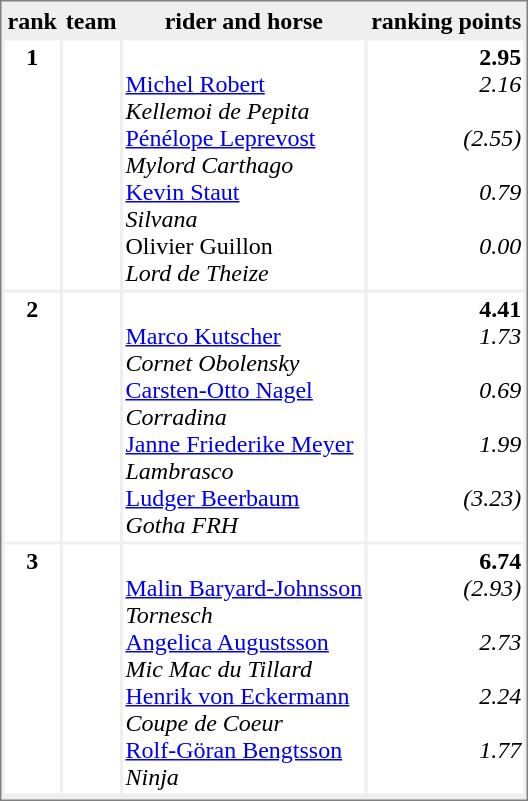<table style="border:1px solid #808080; background-color:#EFEFEF;" cellspacing="2" cellpadding="2">
<tr style="background-color:#EFEFEF;">
<th>rank</th>
<th>team</th>
<th>rider and horse</th>
<th>ranking points</th>
</tr>
<tr valign="top" style="background-color:#FFFFFF;">
<th>1</th>
<td></td>
<td><br><a href='#'>Michel Robert</a><br><em>Kellemoi de Pepita</em><br><a href='#'>Pénélope Leprevost</a><br><em>Mylord Carthago</em><br><a href='#'>Kevin Staut</a><br><em>Silvana</em><br>Olivier Guillon<br><em>Lord de Theize</em></td>
<td style="text-align:right;"><strong>2.95</strong> <br> <em>2.16<br><br>(2.55)<br><br>0.79<br><br>0.00</em></td>
</tr>
<tr valign="top" style="background-color:#FFFFFF;">
<th>2</th>
<td></td>
<td><br><a href='#'>Marco Kutscher</a><br><em>Cornet Obolensky</em><br><a href='#'>Carsten-Otto Nagel</a><br><em>Corradina</em><br><a href='#'>Janne Friederike Meyer</a><br><em>Lambrasco</em><br><a href='#'>Ludger Beerbaum</a><br><em>Gotha FRH</em></td>
<td style="text-align:right;"><strong>4.41</strong> <br> <em>1.73<br><br>0.69<br><br>1.99<br><br>(3.23)</em></td>
</tr>
<tr valign="top" style="background-color:#FFFFFF;">
<th>3</th>
<td></td>
<td><br><a href='#'>Malin Baryard-Johnsson</a><br><em>Tornesch</em><br><a href='#'>Angelica Augustsson</a><br><em>Mic Mac du Tillard</em><br><a href='#'>Henrik von Eckermann</a><br><em>Coupe de Coeur</em><br><a href='#'>Rolf-Göran Bengtsson</a><br><em>Ninja</em></td>
<td style="text-align:right;"><strong>6.74</strong> <br> <em>(2.93)<br><br>2.73<br><br>2.24<br><br>1.77</em></td>
</tr>
<tr valign="top" style="background-color:#FFFFFF;">
</tr>
</table>
